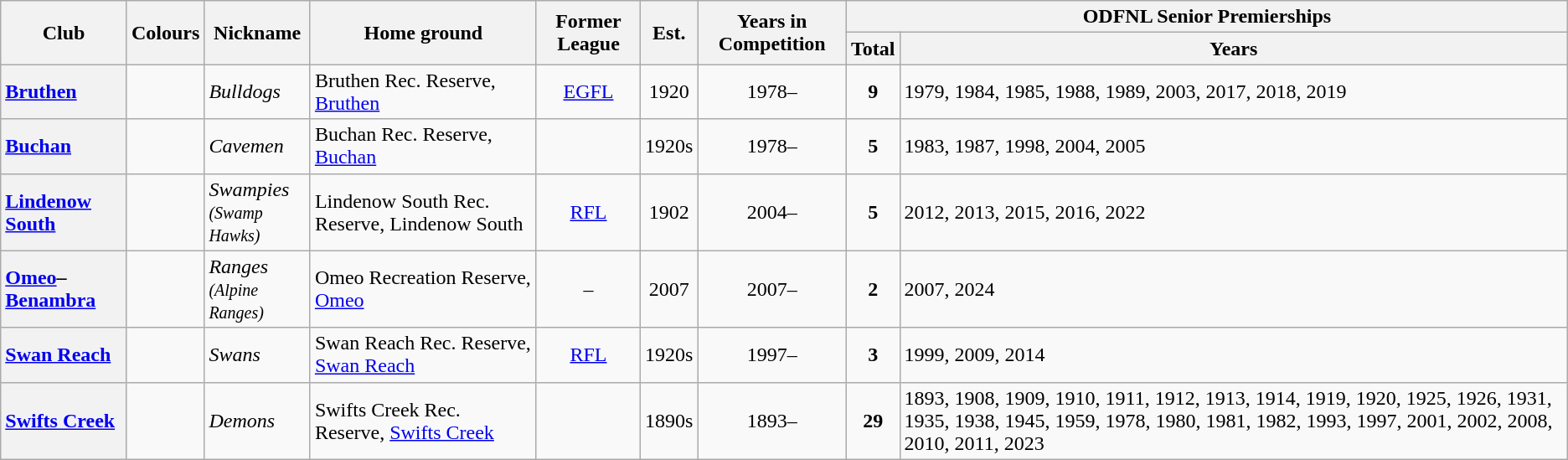<table class="wikitable sortable">
<tr>
<th rowspan="2">Club</th>
<th rowspan="2">Colours</th>
<th rowspan="2">Nickname</th>
<th rowspan="2">Home ground</th>
<th rowspan="2">Former League</th>
<th rowspan="2">Est.</th>
<th rowspan="2">Years in Competition</th>
<th colspan="2">ODFNL Senior Premierships</th>
</tr>
<tr>
<th>Total</th>
<th>Years</th>
</tr>
<tr>
<th style="text-align:left"><a href='#'>Bruthen</a></th>
<td></td>
<td><em>Bulldogs</em></td>
<td>Bruthen Rec. Reserve, <a href='#'>Bruthen</a></td>
<td align="center"><a href='#'>EGFL</a></td>
<td align="center">1920</td>
<td align="center">1978–</td>
<td align="center"><strong>9</strong></td>
<td>1979, 1984, 1985, 1988, 1989, 2003, 2017, 2018, 2019</td>
</tr>
<tr>
<th style="text-align:left"><a href='#'>Buchan</a></th>
<td></td>
<td><em>Cavemen</em></td>
<td>Buchan Rec. Reserve, <a href='#'>Buchan</a></td>
<td align="center"></td>
<td align="center">1920s</td>
<td align="center">1978–</td>
<td align="center"><strong>5</strong></td>
<td>1983, 1987, 1998, 2004, 2005</td>
</tr>
<tr>
<th style="text-align:left"><a href='#'>Lindenow South</a></th>
<td></td>
<td><em>Swampies<br><small>(Swamp Hawks)</small></em></td>
<td>Lindenow South Rec. Reserve, Lindenow South</td>
<td align="center"><a href='#'>RFL</a></td>
<td align="center">1902</td>
<td align="center">2004–</td>
<td align="center"><strong>5</strong></td>
<td>2012, 2013, 2015, 2016, 2022</td>
</tr>
<tr>
<th style="text-align:left"><a href='#'>Omeo</a>–<a href='#'>Benambra</a></th>
<td></td>
<td><em>Ranges<br><small>(Alpine Ranges)</small></em></td>
<td>Omeo Recreation Reserve, <a href='#'>Omeo</a></td>
<td align="center">–</td>
<td align="center">2007</td>
<td align="center">2007–</td>
<td align="center"><strong>2</strong></td>
<td>2007, 2024</td>
</tr>
<tr>
<th style="text-align:left"><a href='#'>Swan Reach</a></th>
<td></td>
<td><em>Swans</em></td>
<td>Swan Reach Rec. Reserve, <a href='#'>Swan Reach</a></td>
<td align="center"><a href='#'>RFL</a></td>
<td align="center">1920s</td>
<td align="center">1997–</td>
<td align="center"><strong>3</strong></td>
<td>1999, 2009, 2014</td>
</tr>
<tr>
<th style="text-align:left"><a href='#'>Swifts Creek</a></th>
<td></td>
<td><em>Demons</em></td>
<td>Swifts Creek Rec. Reserve, <a href='#'>Swifts Creek</a></td>
<td align="center"></td>
<td align="center">1890s</td>
<td align="center">1893–</td>
<td align="center"><strong>29</strong></td>
<td>1893, 1908, 1909, 1910, 1911, 1912, 1913, 1914, 1919, 1920, 1925, 1926, 1931, 1935, 1938, 1945, 1959, 1978, 1980, 1981, 1982, 1993, 1997, 2001, 2002, 2008, 2010, 2011, 2023</td>
</tr>
</table>
